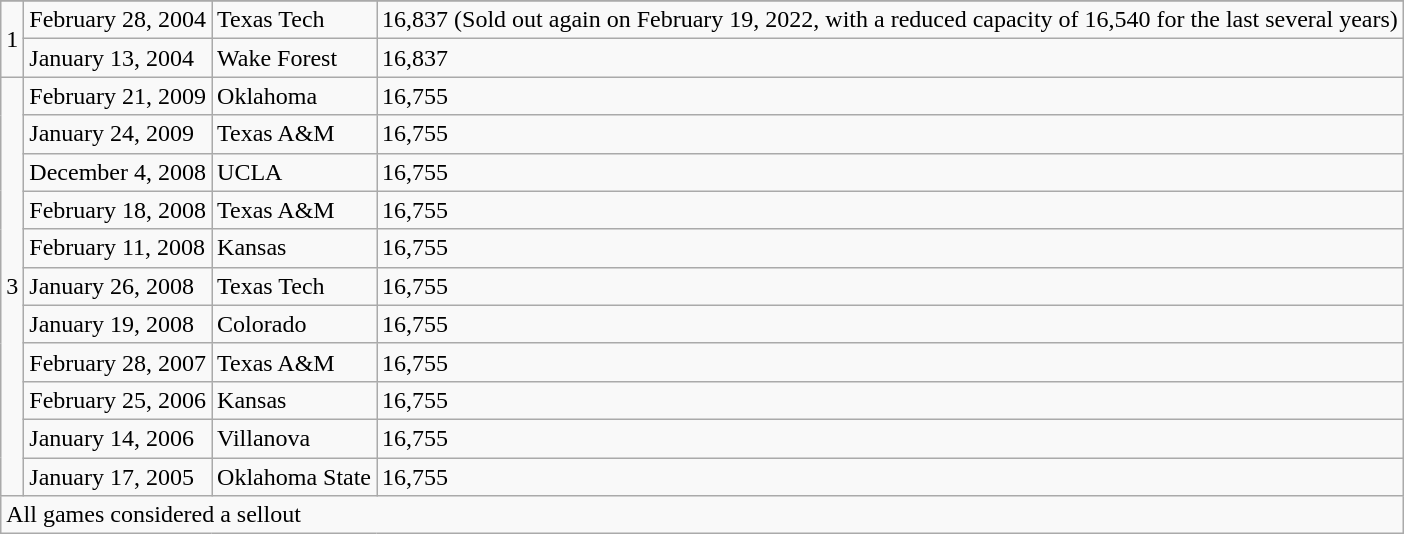<table class="wikitable">
<tr>
</tr>
<tr>
<td rowspan ="2">1</td>
<td>February 28, 2004</td>
<td>Texas Tech</td>
<td>16,837 (Sold out again on February 19, 2022, with a reduced capacity of 16,540 for the last several years)</td>
</tr>
<tr>
<td>January 13, 2004</td>
<td>Wake Forest</td>
<td>16,837</td>
</tr>
<tr>
<td rowspan ="11">3</td>
<td>February 21, 2009</td>
<td>Oklahoma</td>
<td>16,755</td>
</tr>
<tr>
<td>January 24, 2009</td>
<td>Texas A&M</td>
<td>16,755</td>
</tr>
<tr>
<td>December 4, 2008</td>
<td>UCLA</td>
<td>16,755</td>
</tr>
<tr>
<td>February 18, 2008</td>
<td>Texas A&M</td>
<td>16,755</td>
</tr>
<tr>
<td>February 11, 2008</td>
<td>Kansas</td>
<td>16,755</td>
</tr>
<tr>
<td>January 26, 2008</td>
<td>Texas Tech</td>
<td>16,755</td>
</tr>
<tr>
<td>January 19, 2008</td>
<td>Colorado</td>
<td>16,755</td>
</tr>
<tr>
<td>February 28, 2007</td>
<td>Texas A&M</td>
<td>16,755</td>
</tr>
<tr>
<td>February 25, 2006</td>
<td>Kansas</td>
<td>16,755</td>
</tr>
<tr>
<td>January 14, 2006</td>
<td>Villanova</td>
<td>16,755</td>
</tr>
<tr>
<td>January 17, 2005</td>
<td>Oklahoma State</td>
<td>16,755</td>
</tr>
<tr>
<td colspan ="4">All games considered a sellout</td>
</tr>
</table>
